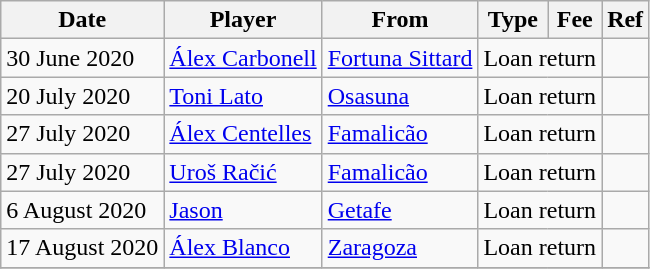<table class="wikitable">
<tr>
<th>Date</th>
<th>Player</th>
<th>From</th>
<th>Type</th>
<th>Fee</th>
<th>Ref</th>
</tr>
<tr>
<td>30 June 2020</td>
<td> <a href='#'>Álex Carbonell</a></td>
<td> <a href='#'>Fortuna Sittard</a></td>
<td align=center colspan=2>Loan return</td>
<td align=center></td>
</tr>
<tr>
<td>20 July 2020</td>
<td> <a href='#'>Toni Lato</a></td>
<td><a href='#'>Osasuna</a></td>
<td align=center colspan=2>Loan return</td>
<td align=center></td>
</tr>
<tr>
<td>27 July 2020</td>
<td> <a href='#'>Álex Centelles</a></td>
<td> <a href='#'>Famalicão</a></td>
<td align=center colspan=2>Loan return</td>
<td align=center></td>
</tr>
<tr>
<td>27 July 2020</td>
<td> <a href='#'>Uroš Račić</a></td>
<td> <a href='#'>Famalicão</a></td>
<td align=center colspan=2>Loan return</td>
<td align=center></td>
</tr>
<tr>
<td>6 August 2020</td>
<td> <a href='#'>Jason</a></td>
<td><a href='#'>Getafe</a></td>
<td align=center colspan=2>Loan return</td>
<td align=center></td>
</tr>
<tr>
<td>17 August 2020</td>
<td> <a href='#'>Álex Blanco</a></td>
<td><a href='#'>Zaragoza</a></td>
<td align=center colspan=2>Loan return</td>
<td align=center></td>
</tr>
<tr>
</tr>
</table>
